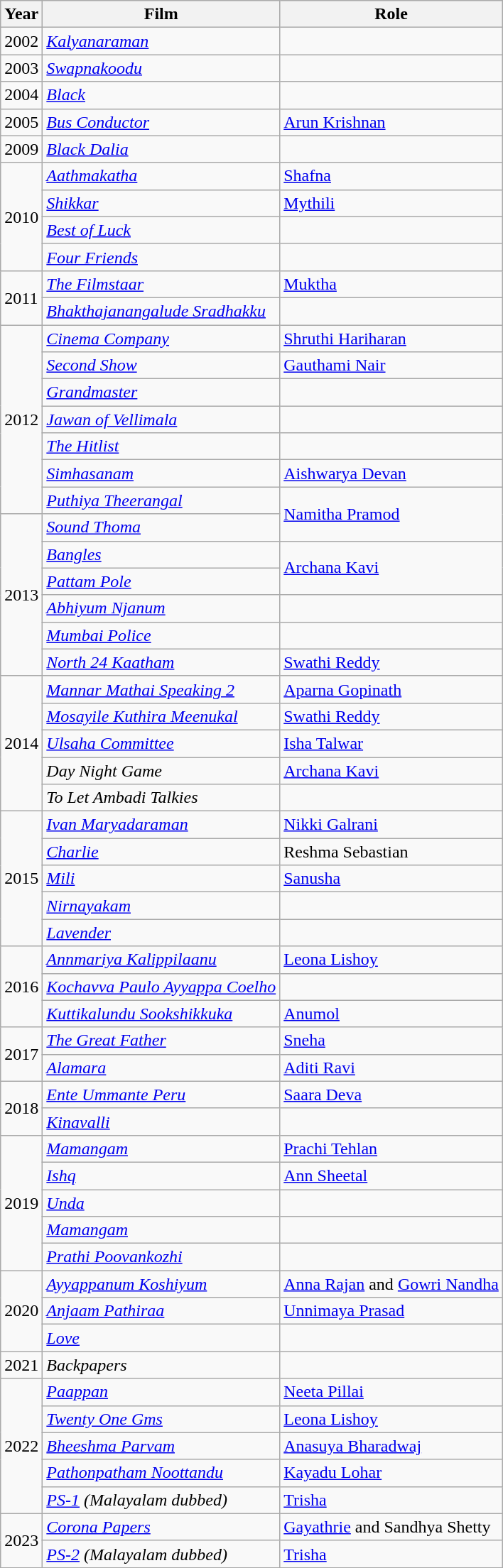<table class="wikitable">
<tr>
<th>Year</th>
<th>Film</th>
<th>Role</th>
</tr>
<tr>
<td>2002</td>
<td><em><a href='#'>Kalyanaraman</a></em></td>
<td></td>
</tr>
<tr>
<td>2003</td>
<td><em><a href='#'>Swapnakoodu</a></em></td>
<td></td>
</tr>
<tr>
<td>2004</td>
<td><em><a href='#'>Black</a></em></td>
<td></td>
</tr>
<tr>
<td>2005</td>
<td><em><a href='#'>Bus Conductor</a></em></td>
<td><a href='#'>Arun Krishnan</a></td>
</tr>
<tr>
<td>2009</td>
<td><em><a href='#'>Black Dalia</a></em></td>
<td></td>
</tr>
<tr>
<td rowspan=4>2010</td>
<td><em><a href='#'>Aathmakatha</a></em></td>
<td><a href='#'>Shafna</a></td>
</tr>
<tr>
<td><em><a href='#'>Shikkar</a></em></td>
<td><a href='#'>Mythili</a></td>
</tr>
<tr>
<td><em><a href='#'>Best of Luck</a></em></td>
<td></td>
</tr>
<tr>
<td><em><a href='#'>Four Friends</a></em></td>
<td></td>
</tr>
<tr>
<td rowspan=2>2011</td>
<td><em><a href='#'>The Filmstaar</a></em></td>
<td><a href='#'>Muktha</a></td>
</tr>
<tr>
<td><em><a href='#'>Bhakthajanangalude Sradhakku</a></em></td>
<td></td>
</tr>
<tr>
<td rowspan=7>2012</td>
<td><em><a href='#'>Cinema Company</a></em></td>
<td><a href='#'>Shruthi Hariharan</a></td>
</tr>
<tr>
<td><em><a href='#'>Second Show</a></em></td>
<td><a href='#'>Gauthami Nair</a></td>
</tr>
<tr>
<td><em><a href='#'>Grandmaster</a></em></td>
<td></td>
</tr>
<tr>
<td><em><a href='#'>Jawan of Vellimala</a></em></td>
<td></td>
</tr>
<tr>
<td><em><a href='#'>The Hitlist</a></em></td>
<td></td>
</tr>
<tr>
<td><em><a href='#'>Simhasanam</a></em></td>
<td><a href='#'>Aishwarya Devan</a></td>
</tr>
<tr>
<td><em><a href='#'>Puthiya Theerangal</a> </em></td>
<td rowspan='2'><a href='#'>Namitha Pramod</a></td>
</tr>
<tr>
<td rowspan=6>2013</td>
<td><em><a href='#'>Sound Thoma</a></em></td>
</tr>
<tr>
<td><em><a href='#'>Bangles</a></em></td>
<td rowspan='2'><a href='#'>Archana Kavi</a></td>
</tr>
<tr>
<td><em><a href='#'>Pattam Pole</a></em></td>
</tr>
<tr>
<td><em><a href='#'>Abhiyum Njanum</a></em></td>
<td></td>
</tr>
<tr>
<td><em><a href='#'>Mumbai Police</a></em></td>
<td></td>
</tr>
<tr>
<td><em><a href='#'>North 24 Kaatham</a></em></td>
<td><a href='#'>Swathi Reddy</a></td>
</tr>
<tr>
<td rowspan=5>2014</td>
<td><em><a href='#'>Mannar Mathai Speaking 2</a></em></td>
<td><a href='#'>Aparna Gopinath</a></td>
</tr>
<tr>
<td><em><a href='#'>Mosayile Kuthira Meenukal</a></em></td>
<td><a href='#'>Swathi Reddy</a></td>
</tr>
<tr>
<td><em><a href='#'>Ulsaha Committee</a></em></td>
<td><a href='#'>Isha Talwar</a></td>
</tr>
<tr>
<td><em>Day Night Game</em></td>
<td><a href='#'>Archana Kavi</a></td>
</tr>
<tr>
<td><em>To Let Ambadi Talkies</em></td>
<td></td>
</tr>
<tr>
<td rowspan=5>2015</td>
<td><em><a href='#'>Ivan Maryadaraman</a></em></td>
<td><a href='#'>Nikki Galrani</a></td>
</tr>
<tr>
<td><em><a href='#'>Charlie</a></em></td>
<td>Reshma Sebastian</td>
</tr>
<tr>
<td><em><a href='#'>Mili</a></em></td>
<td><a href='#'>Sanusha</a></td>
</tr>
<tr>
<td><em><a href='#'>Nirnayakam</a></em></td>
<td></td>
</tr>
<tr>
<td><em><a href='#'>Lavender</a></em></td>
<td></td>
</tr>
<tr>
<td rowspan=3>2016</td>
<td><em><a href='#'>Annmariya Kalippilaanu</a></em></td>
<td><a href='#'>Leona Lishoy</a></td>
</tr>
<tr>
<td><em><a href='#'>Kochavva Paulo Ayyappa Coelho</a></em></td>
<td></td>
</tr>
<tr>
<td><em><a href='#'>Kuttikalundu Sookshikkuka</a></em></td>
<td><a href='#'>Anumol</a></td>
</tr>
<tr>
<td rowspan=2>2017</td>
<td><em><a href='#'>The Great Father</a></em></td>
<td><a href='#'>Sneha</a></td>
</tr>
<tr>
<td><em><a href='#'>Alamara</a></em></td>
<td><a href='#'>Aditi Ravi</a></td>
</tr>
<tr>
<td rowspan=2>2018</td>
<td><em><a href='#'>Ente Ummante Peru</a></em></td>
<td><a href='#'>Saara Deva</a></td>
</tr>
<tr>
<td><em><a href='#'>Kinavalli</a></em></td>
<td></td>
</tr>
<tr>
<td rowspan=5>2019</td>
<td><em><a href='#'>Mamangam</a></em></td>
<td><a href='#'>Prachi Tehlan</a></td>
</tr>
<tr>
<td><em><a href='#'>Ishq</a></em></td>
<td><a href='#'>Ann Sheetal</a></td>
</tr>
<tr>
<td><em><a href='#'>Unda</a></em></td>
<td></td>
</tr>
<tr>
<td><em><a href='#'>Mamangam</a></em></td>
<td></td>
</tr>
<tr>
<td><em><a href='#'>Prathi Poovankozhi</a></em></td>
<td></td>
</tr>
<tr>
<td rowspan=3>2020</td>
<td><em><a href='#'>Ayyappanum Koshiyum</a></em></td>
<td><a href='#'>Anna Rajan</a> and <a href='#'>Gowri Nandha</a></td>
</tr>
<tr>
<td><em><a href='#'>Anjaam Pathiraa</a></em></td>
<td><a href='#'>Unnimaya Prasad</a></td>
</tr>
<tr>
<td><em><a href='#'>Love</a></em></td>
<td></td>
</tr>
<tr>
<td>2021</td>
<td><em>Backpapers</em></td>
<td></td>
</tr>
<tr>
<td rowspan=5>2022</td>
<td><em><a href='#'>Paappan</a></em></td>
<td><a href='#'>Neeta Pillai</a></td>
</tr>
<tr>
<td><em><a href='#'>Twenty One Gms</a></em></td>
<td><a href='#'>Leona Lishoy</a></td>
</tr>
<tr>
<td><em><a href='#'>Bheeshma Parvam</a></em></td>
<td><a href='#'>Anasuya Bharadwaj </a></td>
</tr>
<tr>
<td><em><a href='#'>Pathonpatham Noottandu</a></em></td>
<td><a href='#'>Kayadu Lohar</a></td>
</tr>
<tr>
<td><em><a href='#'>PS-1</a> (Malayalam dubbed)</em></td>
<td><a href='#'>Trisha</a></td>
</tr>
<tr>
<td rowspan="3">2023</td>
<td><em><a href='#'>Corona Papers</a></em></td>
<td><a href='#'>Gayathrie</a> and Sandhya Shetty</td>
</tr>
<tr>
<td><em><a href='#'>PS-2</a> (Malayalam dubbed)</em></td>
<td><a href='#'>Trisha</a></td>
</tr>
<tr>
</tr>
</table>
